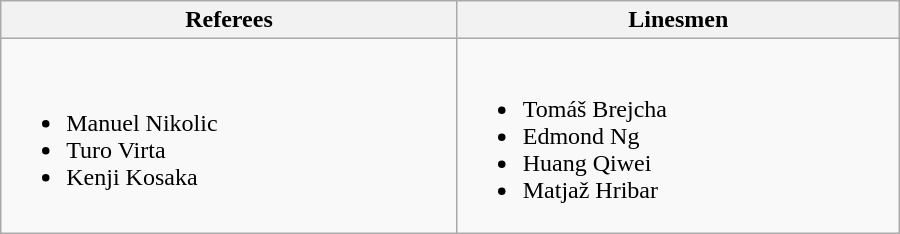<table class="wikitable" width=600px>
<tr>
<th>Referees</th>
<th>Linesmen</th>
</tr>
<tr>
<td><br><ul><li> Manuel Nikolic</li><li> Turo Virta</li><li> Kenji Kosaka</li></ul></td>
<td><br><ul><li> Tomáš Brejcha</li><li> Edmond Ng</li><li> Huang Qiwei</li><li> Matjaž Hribar</li></ul></td>
</tr>
</table>
